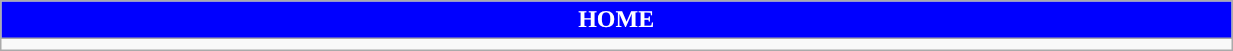<table class="wikitable collapsible collapsed" style="width:65%">
<tr>
<th colspan=6 ! style="color:#FFFFFF; background:#0000FF">HOME</th>
</tr>
<tr>
<td></td>
</tr>
</table>
